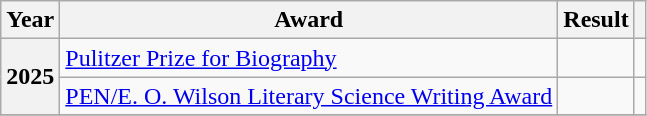<table class="wikitable sortable">
<tr>
<th>Year</th>
<th>Award</th>
<th>Result</th>
<th></th>
</tr>
<tr>
<th rowspan="2">2025</th>
<td><a href='#'>Pulitzer Prize for Biography</a></td>
<td></td>
<td></td>
</tr>
<tr>
<td><a href='#'>PEN/E. O. Wilson Literary Science Writing Award</a></td>
<td></td>
<td></td>
</tr>
<tr>
</tr>
</table>
